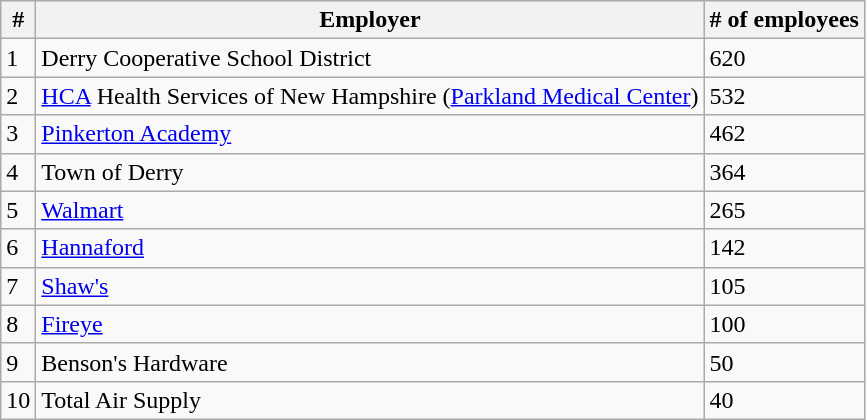<table class="wikitable">
<tr>
<th>#</th>
<th>Employer</th>
<th># of employees</th>
</tr>
<tr>
<td>1</td>
<td>Derry Cooperative School District</td>
<td>620</td>
</tr>
<tr>
<td>2</td>
<td><a href='#'>HCA</a> Health Services of New Hampshire (<a href='#'>Parkland Medical Center</a>)</td>
<td>532</td>
</tr>
<tr>
<td>3</td>
<td><a href='#'>Pinkerton Academy</a></td>
<td>462</td>
</tr>
<tr>
<td>4</td>
<td>Town of Derry</td>
<td>364</td>
</tr>
<tr>
<td>5</td>
<td><a href='#'>Walmart</a></td>
<td>265</td>
</tr>
<tr>
<td>6</td>
<td><a href='#'>Hannaford</a></td>
<td>142</td>
</tr>
<tr>
<td>7</td>
<td><a href='#'>Shaw's</a></td>
<td>105</td>
</tr>
<tr>
<td>8</td>
<td><a href='#'>Fireye</a></td>
<td>100</td>
</tr>
<tr>
<td>9</td>
<td>Benson's Hardware</td>
<td>50</td>
</tr>
<tr>
<td>10</td>
<td>Total Air Supply</td>
<td>40</td>
</tr>
</table>
